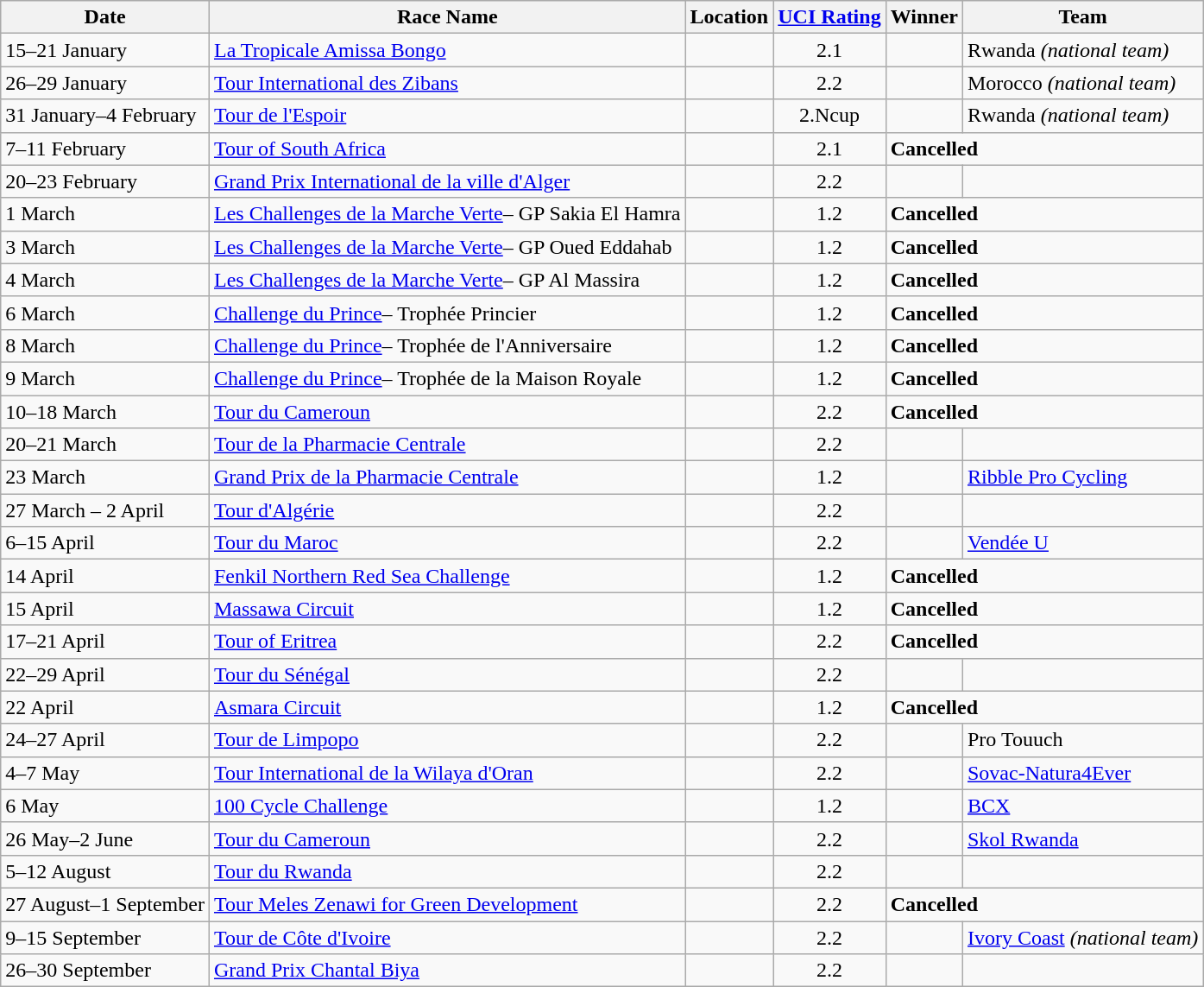<table class="wikitable sortable">
<tr>
<th>Date</th>
<th>Race Name</th>
<th>Location</th>
<th><a href='#'>UCI Rating</a></th>
<th>Winner</th>
<th>Team</th>
</tr>
<tr>
<td>15–21 January</td>
<td><a href='#'>La Tropicale Amissa Bongo</a></td>
<td></td>
<td align=center>2.1</td>
<td></td>
<td>Rwanda <em>(national team)</em></td>
</tr>
<tr>
<td>26–29 January</td>
<td><a href='#'>Tour International des Zibans</a></td>
<td></td>
<td align=center>2.2</td>
<td></td>
<td>Morocco <em>(national team)</em></td>
</tr>
<tr>
<td>31 January–4 February</td>
<td><a href='#'>Tour de l'Espoir</a></td>
<td></td>
<td align=center>2.Ncup</td>
<td></td>
<td>Rwanda <em>(national team)</em></td>
</tr>
<tr>
<td>7–11 February</td>
<td><a href='#'>Tour of South Africa</a></td>
<td></td>
<td align=center>2.1</td>
<td colspan=2><strong>Cancelled</strong></td>
</tr>
<tr>
<td>20–23 February</td>
<td><a href='#'>Grand Prix International de la ville d'Alger</a></td>
<td></td>
<td align=center>2.2</td>
<td></td>
<td></td>
</tr>
<tr>
<td>1 March</td>
<td><a href='#'>Les Challenges de la Marche Verte</a>– GP Sakia El Hamra</td>
<td></td>
<td align=center>1.2</td>
<td colspan=2><strong>Cancelled</strong></td>
</tr>
<tr>
<td>3 March</td>
<td><a href='#'>Les Challenges de la Marche Verte</a>– GP Oued Eddahab</td>
<td></td>
<td align=center>1.2</td>
<td colspan=2><strong>Cancelled</strong></td>
</tr>
<tr>
<td>4 March</td>
<td><a href='#'>Les Challenges de la Marche Verte</a>– GP Al Massira</td>
<td></td>
<td align=center>1.2</td>
<td colspan=2><strong>Cancelled</strong></td>
</tr>
<tr>
<td>6 March</td>
<td><a href='#'>Challenge du Prince</a>– Trophée Princier</td>
<td></td>
<td align=center>1.2</td>
<td colspan=2><strong>Cancelled</strong></td>
</tr>
<tr>
<td>8 March</td>
<td><a href='#'>Challenge du Prince</a>– Trophée de l'Anniversaire</td>
<td></td>
<td align=center>1.2</td>
<td colspan=2><strong>Cancelled</strong></td>
</tr>
<tr>
<td>9 March</td>
<td><a href='#'>Challenge du Prince</a>– Trophée de la Maison Royale</td>
<td></td>
<td align=center>1.2</td>
<td colspan=2><strong>Cancelled</strong></td>
</tr>
<tr>
<td>10–18 March</td>
<td><a href='#'>Tour du Cameroun</a></td>
<td></td>
<td align=center>2.2</td>
<td colspan=2><strong>Cancelled</strong></td>
</tr>
<tr>
<td>20–21 March</td>
<td><a href='#'>Tour de la Pharmacie Centrale</a></td>
<td></td>
<td align=center>2.2</td>
<td></td>
<td></td>
</tr>
<tr>
<td>23 March</td>
<td><a href='#'>Grand Prix de la Pharmacie Centrale</a></td>
<td></td>
<td align=center>1.2</td>
<td></td>
<td><a href='#'>Ribble Pro Cycling</a></td>
</tr>
<tr>
<td>27 March – 2 April</td>
<td><a href='#'>Tour d'Algérie</a></td>
<td></td>
<td align=center>2.2</td>
<td></td>
<td></td>
</tr>
<tr>
<td>6–15 April</td>
<td><a href='#'>Tour du Maroc</a></td>
<td></td>
<td align=center>2.2</td>
<td></td>
<td><a href='#'>Vendée U</a></td>
</tr>
<tr>
<td>14 April</td>
<td><a href='#'>Fenkil Northern Red Sea Challenge</a></td>
<td></td>
<td align=center>1.2</td>
<td colspan=2><strong>Cancelled</strong></td>
</tr>
<tr>
<td>15 April</td>
<td><a href='#'>Massawa Circuit</a></td>
<td></td>
<td align=center>1.2</td>
<td colspan=2><strong>Cancelled</strong></td>
</tr>
<tr>
<td>17–21 April</td>
<td><a href='#'>Tour of Eritrea</a></td>
<td></td>
<td align=center>2.2</td>
<td colspan=2><strong>Cancelled</strong></td>
</tr>
<tr>
<td>22–29 April</td>
<td><a href='#'>Tour du Sénégal</a></td>
<td></td>
<td align=center>2.2</td>
<td></td>
<td></td>
</tr>
<tr>
<td>22 April</td>
<td><a href='#'>Asmara Circuit</a></td>
<td></td>
<td align=center>1.2</td>
<td colspan=2><strong>Cancelled</strong></td>
</tr>
<tr>
<td>24–27 April</td>
<td><a href='#'>Tour de Limpopo</a></td>
<td></td>
<td align=center>2.2</td>
<td></td>
<td>Pro Touuch</td>
</tr>
<tr>
<td>4–7 May</td>
<td><a href='#'>Tour International de la Wilaya d'Oran</a></td>
<td></td>
<td align=center>2.2</td>
<td></td>
<td><a href='#'>Sovac-Natura4Ever</a></td>
</tr>
<tr>
<td>6 May</td>
<td><a href='#'>100 Cycle Challenge</a></td>
<td></td>
<td align=center>1.2</td>
<td></td>
<td><a href='#'>BCX</a></td>
</tr>
<tr>
<td>26 May–2 June</td>
<td><a href='#'>Tour du Cameroun</a></td>
<td></td>
<td align=center>2.2</td>
<td></td>
<td><a href='#'>Skol Rwanda</a></td>
</tr>
<tr>
<td>5–12 August</td>
<td><a href='#'>Tour du Rwanda</a></td>
<td></td>
<td align=center>2.2</td>
<td></td>
<td></td>
</tr>
<tr>
<td>27 August–1 September</td>
<td><a href='#'>Tour Meles Zenawi for Green Development</a></td>
<td></td>
<td align=center>2.2</td>
<td colspan=2><strong>Cancelled</strong></td>
</tr>
<tr>
<td>9–15 September</td>
<td><a href='#'>Tour de Côte d'Ivoire</a></td>
<td></td>
<td align=center>2.2</td>
<td></td>
<td><a href='#'>Ivory Coast</a> <em>(national team)</em></td>
</tr>
<tr>
<td>26–30 September</td>
<td><a href='#'>Grand Prix Chantal Biya</a></td>
<td></td>
<td align=center>2.2</td>
<td></td>
<td></td>
</tr>
</table>
